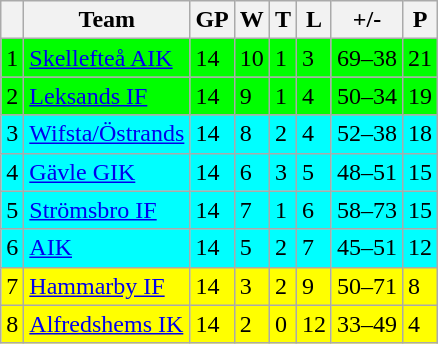<table class="wikitable">
<tr>
<th></th>
<th>Team</th>
<th>GP</th>
<th>W</th>
<th>T</th>
<th>L</th>
<th>+/-</th>
<th>P</th>
</tr>
<tr style="background:#00FF00">
<td>1</td>
<td><a href='#'>Skellefteå AIK</a></td>
<td>14</td>
<td>10</td>
<td>1</td>
<td>3</td>
<td>69–38</td>
<td>21</td>
</tr>
<tr style="background:#00FF00">
<td>2</td>
<td><a href='#'>Leksands IF</a></td>
<td>14</td>
<td>9</td>
<td>1</td>
<td>4</td>
<td>50–34</td>
<td>19</td>
</tr>
<tr style="background:#00FFFF">
<td>3</td>
<td><a href='#'>Wifsta/Östrands</a></td>
<td>14</td>
<td>8</td>
<td>2</td>
<td>4</td>
<td>52–38</td>
<td>18</td>
</tr>
<tr style="background:#00FFFF">
<td>4</td>
<td><a href='#'>Gävle GIK</a></td>
<td>14</td>
<td>6</td>
<td>3</td>
<td>5</td>
<td>48–51</td>
<td>15</td>
</tr>
<tr style="background:#00FFFF">
<td>5</td>
<td><a href='#'>Strömsbro IF</a></td>
<td>14</td>
<td>7</td>
<td>1</td>
<td>6</td>
<td>58–73</td>
<td>15</td>
</tr>
<tr style="background:#00FFFF">
<td>6</td>
<td><a href='#'>AIK</a></td>
<td>14</td>
<td>5</td>
<td>2</td>
<td>7</td>
<td>45–51</td>
<td>12</td>
</tr>
<tr style="background:#FFFF00">
<td>7</td>
<td><a href='#'>Hammarby IF</a></td>
<td>14</td>
<td>3</td>
<td>2</td>
<td>9</td>
<td>50–71</td>
<td>8</td>
</tr>
<tr style="background:#FFFF00">
<td>8</td>
<td><a href='#'>Alfredshems IK</a></td>
<td>14</td>
<td>2</td>
<td>0</td>
<td>12</td>
<td>33–49</td>
<td>4</td>
</tr>
</table>
